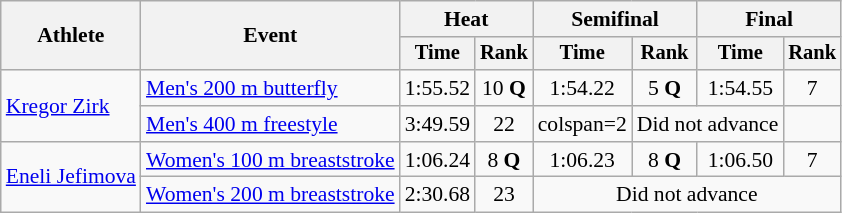<table class=wikitable style="font-size:90%">
<tr>
<th rowspan="2">Athlete</th>
<th rowspan="2">Event</th>
<th colspan="2">Heat</th>
<th colspan="2">Semifinal</th>
<th colspan="2">Final</th>
</tr>
<tr style="font-size:95%">
<th>Time</th>
<th>Rank</th>
<th>Time</th>
<th>Rank</th>
<th>Time</th>
<th>Rank</th>
</tr>
<tr align=center>
<td align=left rowspan=2><a href='#'>Kregor Zirk</a></td>
<td align=left><a href='#'>Men's 200 m butterfly</a></td>
<td>1:55.52</td>
<td>10 <strong>Q</strong></td>
<td>1:54.22</td>
<td>5 <strong>Q</strong></td>
<td>1:54.55</td>
<td>7</td>
</tr>
<tr align=center>
<td align=left><a href='#'>Men's 400 m freestyle</a></td>
<td>3:49.59</td>
<td>22</td>
<td>colspan=2 </td>
<td colspan=2>Did not advance</td>
</tr>
<tr align=center>
<td align=left rowspan=2><a href='#'>Eneli Jefimova</a></td>
<td align=left><a href='#'>Women's 100 m breaststroke</a></td>
<td>1:06.24</td>
<td>8 <strong>Q</strong></td>
<td>1:06.23</td>
<td>8 <strong>Q</strong></td>
<td>1:06.50</td>
<td>7</td>
</tr>
<tr align=center>
<td align=left><a href='#'>Women's 200 m breaststroke</a></td>
<td>2:30.68</td>
<td>23</td>
<td colspan=4>Did not advance</td>
</tr>
</table>
